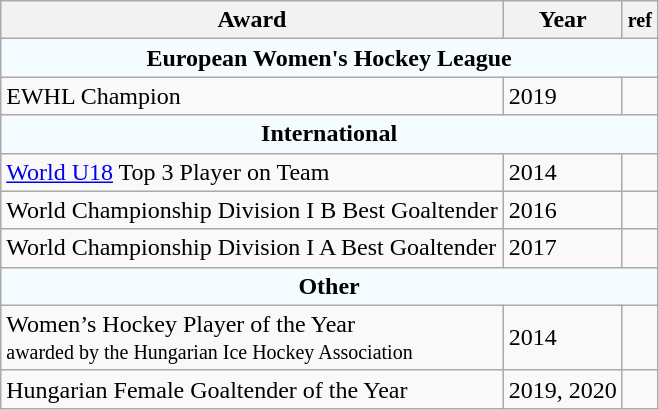<table class="wikitable">
<tr>
<th scope="col">Award</th>
<th scope="col">Year</th>
<th scope="col"><small>ref</small></th>
</tr>
<tr>
<th colspan="3" style="text-align:center; background:#F5FCFF;">European Women's Hockey League</th>
</tr>
<tr>
<td>EWHL Champion</td>
<td>2019</td>
<td></td>
</tr>
<tr>
<th colspan="3" style="text-align:center; background:#F5FCFF;">International</th>
</tr>
<tr>
<td><a href='#'>World U18</a> Top 3 Player on Team</td>
<td>2014</td>
<td></td>
</tr>
<tr>
<td>World Championship Division I B Best Goaltender</td>
<td>2016</td>
<td></td>
</tr>
<tr>
<td>World Championship Division I A Best Goaltender</td>
<td>2017</td>
<td></td>
</tr>
<tr>
<th colspan="3" style="text-align:center; background:#F5FCFF;">Other</th>
</tr>
<tr>
<td>Women’s Hockey Player of the Year<small><br>awarded by the Hungarian Ice Hockey Association</small></td>
<td>2014</td>
<td></td>
</tr>
<tr>
<td>Hungarian Female Goaltender of the Year</td>
<td>2019, 2020</td>
<td></td>
</tr>
</table>
